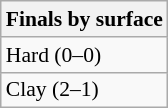<table class=wikitable style=font-size:90%>
<tr>
<th>Finals by surface</th>
</tr>
<tr>
<td>Hard (0–0)</td>
</tr>
<tr>
<td>Clay (2–1)</td>
</tr>
</table>
